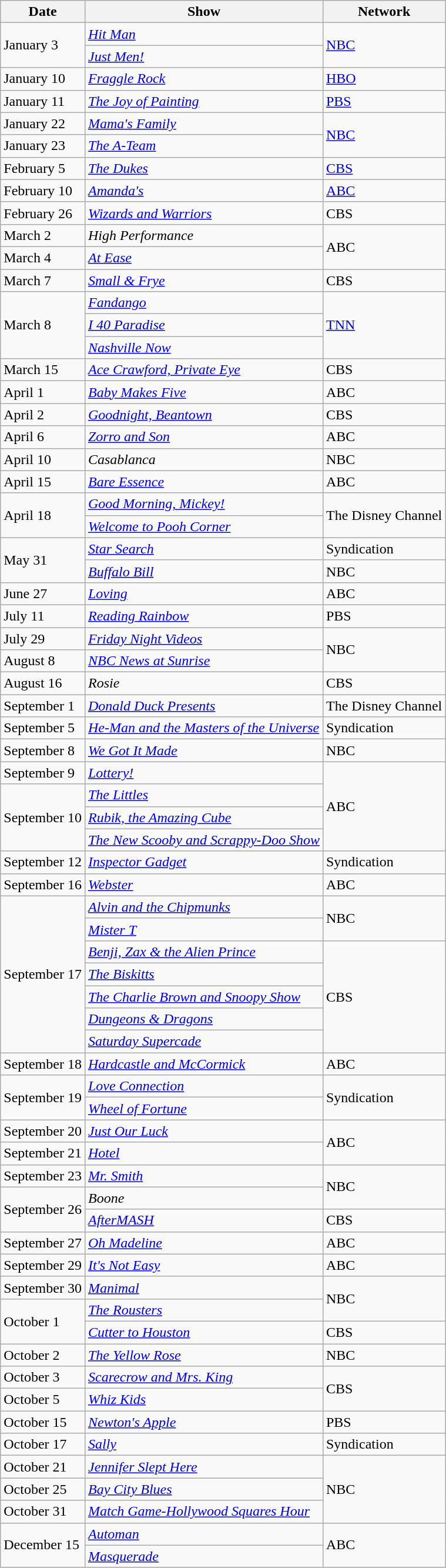<table class="wikitable sortable">
<tr>
<th>Date</th>
<th>Show</th>
<th>Network</th>
</tr>
<tr>
<td rowspan="2">January 3</td>
<td><em><a href='#'>Hit Man</a></em></td>
<td rowspan="2"><a href='#'>NBC</a></td>
</tr>
<tr>
<td><em><a href='#'>Just Men!</a></em></td>
</tr>
<tr>
<td>January 10</td>
<td><em><a href='#'>Fraggle Rock</a></em></td>
<td><a href='#'>HBO</a></td>
</tr>
<tr>
<td>January 11</td>
<td><em><a href='#'>The Joy of Painting</a></em></td>
<td><a href='#'>PBS</a></td>
</tr>
<tr>
<td>January 22</td>
<td><em><a href='#'>Mama's Family</a></em></td>
<td rowspan="2"><a href='#'>NBC</a></td>
</tr>
<tr>
<td>January 23</td>
<td><em><a href='#'>The A-Team</a></em></td>
</tr>
<tr>
<td>February 5</td>
<td><em><a href='#'>The Dukes</a></em></td>
<td><a href='#'>CBS</a></td>
</tr>
<tr>
<td>February 10</td>
<td><em><a href='#'>Amanda's</a></em></td>
<td><a href='#'>ABC</a></td>
</tr>
<tr>
<td>February 26</td>
<td><em><a href='#'>Wizards and Warriors</a></em></td>
<td>CBS</td>
</tr>
<tr>
<td>March 2</td>
<td><em>High Performance</em></td>
<td rowspan="2">ABC</td>
</tr>
<tr>
<td>March 4</td>
<td><em><a href='#'>At Ease</a></em></td>
</tr>
<tr>
<td>March 7</td>
<td><em><a href='#'>Small & Frye</a></em></td>
<td>CBS</td>
</tr>
<tr>
<td rowspan="3">March 8</td>
<td><em><a href='#'>Fandango</a></em></td>
<td rowspan="3"><a href='#'>TNN</a></td>
</tr>
<tr>
<td><em><a href='#'>I 40 Paradise</a></em></td>
</tr>
<tr>
<td><em><a href='#'>Nashville Now</a></em></td>
</tr>
<tr>
<td>March 15</td>
<td><em><a href='#'>Ace Crawford, Private Eye</a></em></td>
<td>CBS</td>
</tr>
<tr>
<td>April 1</td>
<td><em><a href='#'>Baby Makes Five</a></em></td>
<td>ABC</td>
</tr>
<tr>
<td>April 2</td>
<td><em><a href='#'>Goodnight, Beantown</a></em></td>
<td>CBS</td>
</tr>
<tr>
<td>April 6</td>
<td><em><a href='#'>Zorro and Son</a></em></td>
<td>ABC</td>
</tr>
<tr>
<td>April 10</td>
<td><em>Casablanca</em></td>
<td>NBC</td>
</tr>
<tr>
<td>April 15</td>
<td><em><a href='#'>Bare Essence</a></em></td>
<td>ABC</td>
</tr>
<tr>
<td rowspan="2">April 18</td>
<td><em><a href='#'>Good Morning, Mickey!</a></em></td>
<td rowspan="2">The Disney Channel</td>
</tr>
<tr>
<td><em><a href='#'>Welcome to Pooh Corner</a></em></td>
</tr>
<tr>
<td rowspan="2">May 31</td>
<td><em><a href='#'>Star Search</a></em></td>
<td>Syndication</td>
</tr>
<tr>
<td><em><a href='#'>Buffalo Bill</a></em></td>
<td>NBC</td>
</tr>
<tr>
<td>June 27</td>
<td><em><a href='#'>Loving</a></em></td>
<td>ABC</td>
</tr>
<tr>
<td>July 11</td>
<td><em><a href='#'>Reading Rainbow</a></em></td>
<td>PBS</td>
</tr>
<tr>
<td>July 29</td>
<td><em><a href='#'>Friday Night Videos</a></em></td>
<td rowspan="2">NBC</td>
</tr>
<tr>
<td>August 8</td>
<td><em><a href='#'>NBC News at Sunrise</a></em></td>
</tr>
<tr>
<td>August 16</td>
<td><em>Rosie</em></td>
<td>CBS</td>
</tr>
<tr>
<td>September 1</td>
<td><em><a href='#'>Donald Duck Presents</a></em></td>
<td>The Disney Channel</td>
</tr>
<tr>
<td>September 5</td>
<td><em><a href='#'>He-Man and the Masters of the Universe</a></em></td>
<td>Syndication</td>
</tr>
<tr>
<td>September 8</td>
<td><em><a href='#'>We Got It Made</a></em></td>
<td>NBC</td>
</tr>
<tr>
<td>September 9</td>
<td><em><a href='#'>Lottery!</a></em></td>
<td rowspan="4">ABC</td>
</tr>
<tr>
<td rowspan="3">September 10</td>
<td><em><a href='#'>The Littles</a></em></td>
</tr>
<tr>
<td><em><a href='#'>Rubik, the Amazing Cube</a></em></td>
</tr>
<tr>
<td><em><a href='#'>The New Scooby and Scrappy-Doo Show</a></em></td>
</tr>
<tr>
<td>September 12</td>
<td><em><a href='#'>Inspector Gadget</a></em></td>
<td>Syndication</td>
</tr>
<tr>
<td>September 16</td>
<td><em><a href='#'>Webster</a></em></td>
<td>ABC</td>
</tr>
<tr>
<td rowspan="7">September 17</td>
<td><em><a href='#'>Alvin and the Chipmunks</a></em></td>
<td rowspan="2">NBC</td>
</tr>
<tr>
<td><em><a href='#'>Mister T</a></em></td>
</tr>
<tr>
<td><em><a href='#'>Benji, Zax & the Alien Prince</a></em></td>
<td rowspan="5">CBS</td>
</tr>
<tr>
<td><em><a href='#'>The Biskitts</a></em></td>
</tr>
<tr>
<td><em><a href='#'>The Charlie Brown and Snoopy Show</a></em></td>
</tr>
<tr>
<td><em><a href='#'>Dungeons & Dragons</a></em></td>
</tr>
<tr>
<td><em><a href='#'>Saturday Supercade</a></em></td>
</tr>
<tr>
<td>September 18</td>
<td><em><a href='#'>Hardcastle and McCormick</a></em></td>
<td>ABC</td>
</tr>
<tr>
<td rowspan="2">September 19</td>
<td><em><a href='#'>Love Connection</a></em></td>
<td rowspan="2">Syndication</td>
</tr>
<tr>
<td><em><a href='#'>Wheel of Fortune</a></em></td>
</tr>
<tr>
<td>September 20</td>
<td><em><a href='#'>Just Our Luck</a></em></td>
<td rowspan="2">ABC</td>
</tr>
<tr>
<td>September 21</td>
<td><em><a href='#'>Hotel</a></em></td>
</tr>
<tr>
<td>September 23</td>
<td><em><a href='#'>Mr. Smith</a></em></td>
<td rowspan="2">NBC</td>
</tr>
<tr>
<td rowspan="2">September 26</td>
<td><em>Boone</em></td>
</tr>
<tr>
<td><em><a href='#'>AfterMASH</a></em></td>
<td>CBS</td>
</tr>
<tr>
<td>September 27</td>
<td><em><a href='#'>Oh Madeline</a></em></td>
<td>ABC</td>
</tr>
<tr>
<td>September 29</td>
<td><em><a href='#'>It's Not Easy</a></em></td>
<td>ABC</td>
</tr>
<tr>
<td>September 30</td>
<td><em><a href='#'>Manimal</a></em></td>
<td rowspan="2">NBC</td>
</tr>
<tr>
<td rowspan="2">October 1</td>
<td><em><a href='#'>The Rousters</a></em></td>
</tr>
<tr>
<td><em><a href='#'>Cutter to Houston</a></em></td>
<td>CBS</td>
</tr>
<tr>
<td>October 2</td>
<td><em><a href='#'>The Yellow Rose</a></em></td>
<td>NBC</td>
</tr>
<tr>
<td>October 3</td>
<td><em><a href='#'>Scarecrow and Mrs. King</a></em></td>
<td rowspan="2">CBS</td>
</tr>
<tr>
<td>October 5</td>
<td><em><a href='#'>Whiz Kids</a></em></td>
</tr>
<tr>
<td>October 15</td>
<td><em><a href='#'>Newton's Apple</a></em></td>
<td>PBS</td>
</tr>
<tr>
<td>October 17</td>
<td><em><a href='#'>Sally</a></em></td>
<td>Syndication</td>
</tr>
<tr>
<td>October 21</td>
<td><em><a href='#'>Jennifer Slept Here</a></em></td>
<td rowspan="3">NBC</td>
</tr>
<tr>
<td>October 25</td>
<td><em><a href='#'>Bay City Blues</a></em></td>
</tr>
<tr>
<td>October 31</td>
<td><em><a href='#'>Match Game-Hollywood Squares Hour</a></em></td>
</tr>
<tr>
<td rowspan="2">December 15</td>
<td><em><a href='#'>Automan</a></em></td>
<td rowspan="2">ABC</td>
</tr>
<tr>
<td><em><a href='#'>Masquerade</a></em></td>
</tr>
</table>
